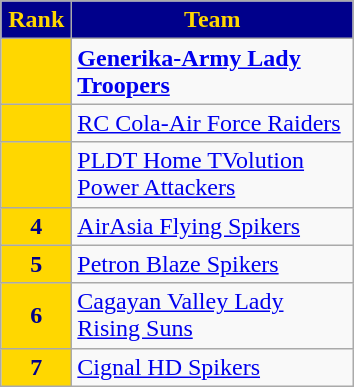<table class="wikitable" style="text-align: center;">
<tr>
<th width=40 style="background:#00008B; color:#FFD700;">Rank</th>
<th width=180 style="background:#00008B; color:#FFD700;">Team</th>
</tr>
<tr>
<td style="background:#FFD700; color:#00008B;"></td>
<td style="text-align:left;"><strong><a href='#'>Generika-Army Lady Troopers</a></strong></td>
</tr>
<tr>
<td style="background:#FFD700; color:#00008B;"></td>
<td style="text-align:left;"><a href='#'>RC Cola-Air Force Raiders</a></td>
</tr>
<tr>
<td style="background:#FFD700; color:#00008B;"></td>
<td style="text-align:left;"><a href='#'>PLDT Home TVolution Power Attackers</a></td>
</tr>
<tr>
<td style="background:#FFD700; color:#00008B;"><strong>4</strong></td>
<td style="text-align:left;"><a href='#'>AirAsia Flying Spikers</a></td>
</tr>
<tr>
<td style="background:#FFD700; color:#00008B;"><strong>5</strong></td>
<td style="text-align:left;"><a href='#'>Petron Blaze Spikers</a></td>
</tr>
<tr>
<td style="background:#FFD700; color:#00008B;"><strong>6</strong></td>
<td style="text-align:left;"><a href='#'>Cagayan Valley Lady Rising Suns</a></td>
</tr>
<tr>
<td style="background:#FFD700; color:#00008B;"><strong>7</strong></td>
<td style="text-align:left;"><a href='#'>Cignal HD Spikers</a></td>
</tr>
</table>
